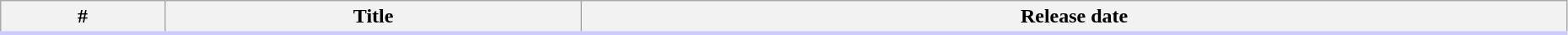<table class="wikitable" width="98%">
<tr style="border-bottom:3px solid #CCF">
<th>#</th>
<th>Title</th>
<th>Release date<br>










</th>
</tr>
</table>
